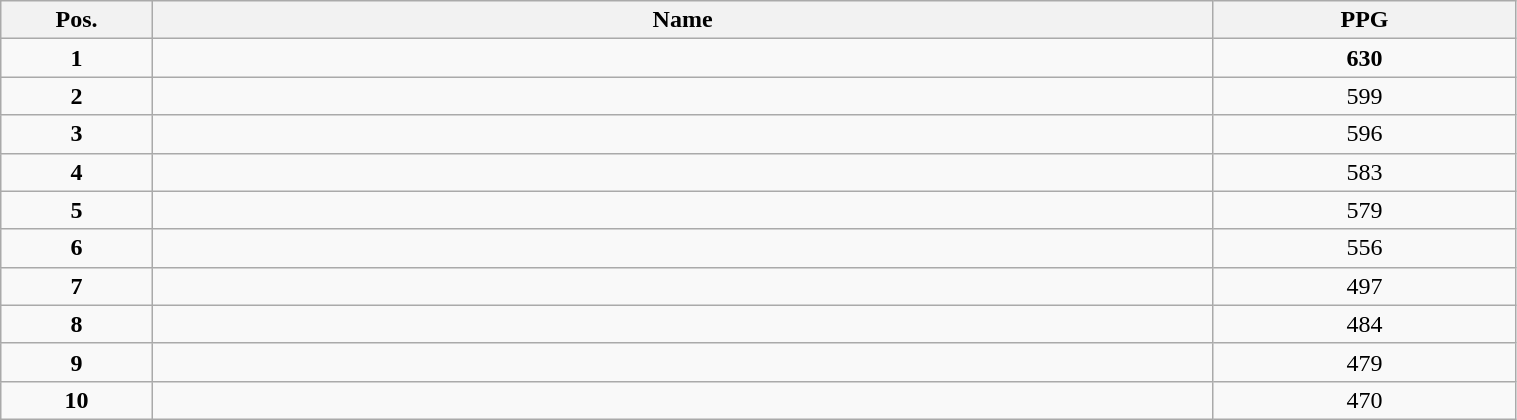<table class="wikitable" style="width:80%;">
<tr>
<th style="width:10%;">Pos.</th>
<th style="width:70%;">Name</th>
<th style="width:20%;">PPG</th>
</tr>
<tr>
<td align=center><strong>1</strong></td>
<td><strong></strong></td>
<td align=center><strong>630</strong></td>
</tr>
<tr>
<td align=center><strong>2</strong></td>
<td></td>
<td align=center>599</td>
</tr>
<tr>
<td align=center><strong>3</strong></td>
<td></td>
<td align=center>596</td>
</tr>
<tr>
<td align=center><strong>4</strong></td>
<td></td>
<td align=center>583</td>
</tr>
<tr>
<td align=center><strong>5</strong></td>
<td></td>
<td align=center>579</td>
</tr>
<tr>
<td align=center><strong>6</strong></td>
<td></td>
<td align=center>556</td>
</tr>
<tr>
<td align=center><strong>7</strong></td>
<td></td>
<td align=center>497</td>
</tr>
<tr>
<td align=center><strong>8</strong></td>
<td></td>
<td align=center>484</td>
</tr>
<tr>
<td align=center><strong>9</strong></td>
<td></td>
<td align=center>479</td>
</tr>
<tr>
<td align=center><strong>10</strong></td>
<td></td>
<td align=center>470</td>
</tr>
</table>
